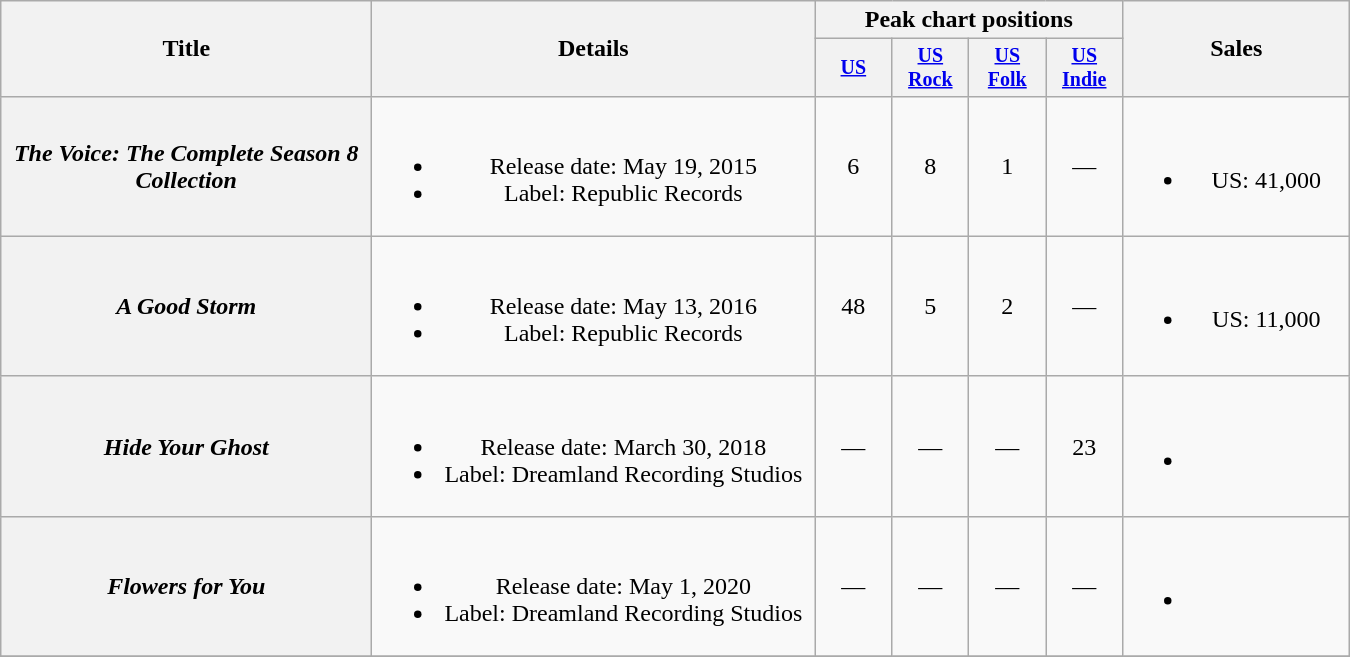<table class="wikitable plainrowheaders" style="text-align:center;">
<tr>
<th style="width:15em;" rowspan="2">Title</th>
<th style="width:18em;" rowspan="2">Details</th>
<th colspan="4">Peak chart positions</th>
<th style="width:9em;" rowspan="2">Sales</th>
</tr>
<tr style="font-size:smaller;">
<th width="45"><a href='#'>US</a><br></th>
<th width="45"><a href='#'>US<br>Rock</a><br></th>
<th width="45"><a href='#'>US<br>Folk</a><br></th>
<th width="45"><a href='#'>US<br>Indie</a><br></th>
</tr>
<tr>
<th scope="row"><em>The Voice: The Complete Season 8 Collection</em></th>
<td><br><ul><li>Release date: May 19, 2015</li><li>Label: Republic Records</li></ul></td>
<td>6</td>
<td>8</td>
<td>1</td>
<td>—</td>
<td><br><ul><li>US: 41,000</li></ul></td>
</tr>
<tr>
<th scope="row"><em>A Good Storm</em></th>
<td><br><ul><li>Release date: May 13, 2016</li><li>Label: Republic Records</li></ul></td>
<td>48</td>
<td>5</td>
<td>2</td>
<td>—</td>
<td><br><ul><li>US: 11,000</li></ul></td>
</tr>
<tr>
<th scope="row"><em>Hide Your Ghost</em></th>
<td><br><ul><li>Release date: March 30, 2018</li><li>Label: Dreamland Recording Studios</li></ul></td>
<td>—</td>
<td>—</td>
<td>—</td>
<td>23</td>
<td><br><ul><li></li></ul></td>
</tr>
<tr>
<th scope="row"><em>Flowers for You</em></th>
<td><br><ul><li>Release date: May 1, 2020</li><li>Label: Dreamland Recording Studios</li></ul></td>
<td>—</td>
<td>—</td>
<td>—</td>
<td>—</td>
<td><br><ul><li></li></ul></td>
</tr>
<tr>
</tr>
</table>
